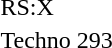<table>
<tr>
<td>RS:X</td>
<td></td>
<td></td>
<td></td>
</tr>
<tr>
<td>Techno 293</td>
<td></td>
<td></td>
<td></td>
</tr>
</table>
